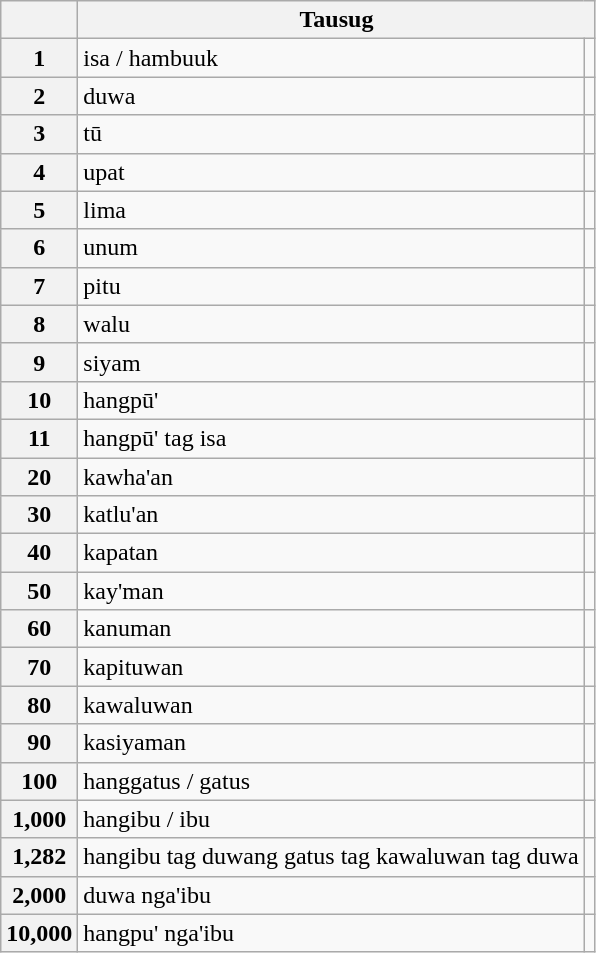<table class="wikitable">
<tr>
<th></th>
<th colspan="2">Tausug</th>
</tr>
<tr>
<th>1</th>
<td>isa / hambuuk</td>
<td dir="rtl"></td>
</tr>
<tr>
<th>2</th>
<td>duwa</td>
<td dir="rtl"></td>
</tr>
<tr>
<th>3</th>
<td>tū</td>
<td dir="rtl"></td>
</tr>
<tr>
<th>4</th>
<td>upat</td>
<td dir="rtl"></td>
</tr>
<tr>
<th>5</th>
<td>lima</td>
<td dir="rtl"></td>
</tr>
<tr>
<th>6</th>
<td>unum</td>
<td dir="rtl"></td>
</tr>
<tr>
<th>7</th>
<td>pitu</td>
<td dir="rtl"></td>
</tr>
<tr>
<th>8</th>
<td>walu</td>
<td dir="rtl"></td>
</tr>
<tr>
<th>9</th>
<td>siyam</td>
<td dir="rtl"></td>
</tr>
<tr>
<th>10</th>
<td>hangpū'</td>
<td dir="rtl"></td>
</tr>
<tr>
<th>11</th>
<td>hangpū' tag isa</td>
<td dir="rtl"></td>
</tr>
<tr>
<th>20</th>
<td>kawha'an</td>
<td dir="rtl"></td>
</tr>
<tr>
<th>30</th>
<td>katlu'an</td>
<td dir="rtl"></td>
</tr>
<tr>
<th>40</th>
<td>kapatan</td>
<td dir="rtl"></td>
</tr>
<tr>
<th>50</th>
<td>kay'man</td>
<td dir="rtl"></td>
</tr>
<tr>
<th>60</th>
<td>kanuman</td>
<td dir="rtl"></td>
</tr>
<tr>
<th>70</th>
<td>kapituwan</td>
<td dir="rtl"></td>
</tr>
<tr>
<th>80</th>
<td>kawaluwan</td>
<td dir="rtl"></td>
</tr>
<tr>
<th>90</th>
<td>kasiyaman</td>
<td dir="rtl"></td>
</tr>
<tr>
<th>100</th>
<td>hanggatus / gatus</td>
<td dir="rtl"></td>
</tr>
<tr>
<th>1,000</th>
<td>hangibu / ibu</td>
<td dir="rtl"></td>
</tr>
<tr>
<th>1,282</th>
<td>hangibu tag duwang gatus tag kawaluwan tag duwa</td>
<td dir="rtl"></td>
</tr>
<tr>
<th>2,000</th>
<td>duwa nga'ibu</td>
<td dir="rtl"></td>
</tr>
<tr>
<th>10,000</th>
<td>hangpu' nga'ibu</td>
<td dir="rtl"></td>
</tr>
</table>
